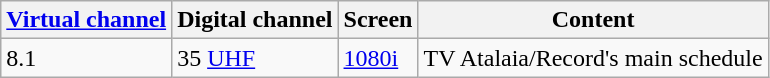<table class = "wikitable">
<tr>
<th><a href='#'>Virtual channel</a></th>
<th>Digital channel</th>
<th>Screen</th>
<th>Content</th>
</tr>
<tr>
<td>8.1</td>
<td>35 <a href='#'>UHF</a></td>
<td><a href='#'>1080i</a></td>
<td>TV Atalaia/Record's main schedule</td>
</tr>
</table>
